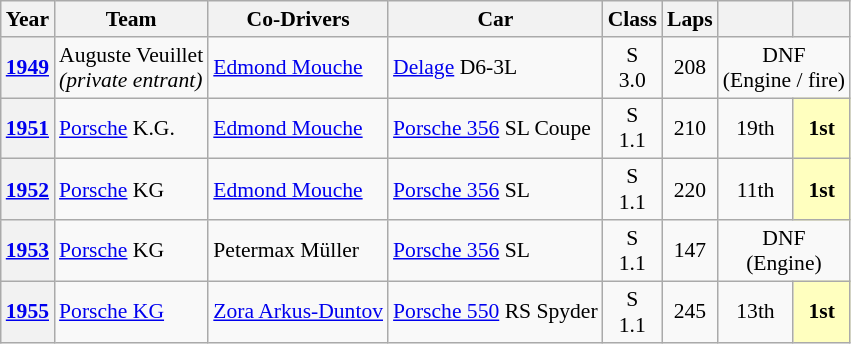<table class="wikitable" style="text-align:center; font-size:90%">
<tr>
<th>Year</th>
<th>Team</th>
<th>Co-Drivers</th>
<th>Car</th>
<th>Class</th>
<th>Laps</th>
<th></th>
<th></th>
</tr>
<tr>
<th><a href='#'>1949</a></th>
<td align=left> Auguste Veuillet<br><em>(private entrant)</em></td>
<td align=left> <a href='#'>Edmond Mouche</a></td>
<td align=left><a href='#'>Delage</a> D6-3L</td>
<td>S<br>3.0</td>
<td>208</td>
<td colspan=2>DNF<br>(Engine / fire)</td>
</tr>
<tr>
<th><a href='#'>1951</a></th>
<td align=left> <a href='#'>Porsche</a> K.G.</td>
<td align=left> <a href='#'>Edmond Mouche</a></td>
<td align=left><a href='#'>Porsche 356</a> SL Coupe</td>
<td>S<br>1.1</td>
<td>210</td>
<td>19th</td>
<td style="background:#ffffbf;"><strong>1st</strong></td>
</tr>
<tr>
<th><a href='#'>1952</a></th>
<td align=left> <a href='#'>Porsche</a> KG</td>
<td align=left> <a href='#'>Edmond Mouche</a></td>
<td align=left><a href='#'>Porsche 356</a> SL</td>
<td>S<br>1.1</td>
<td>220</td>
<td>11th</td>
<td style="background:#ffffbf;"><strong>1st</strong></td>
</tr>
<tr>
<th><a href='#'>1953</a></th>
<td align=left> <a href='#'>Porsche</a> KG</td>
<td align=left> Petermax Müller</td>
<td align=left><a href='#'>Porsche 356</a> SL</td>
<td>S<br>1.1</td>
<td>147</td>
<td colspan=2>DNF<br>(Engine)</td>
</tr>
<tr>
<th><a href='#'>1955</a></th>
<td align=left> <a href='#'>Porsche KG</a></td>
<td align=left> <a href='#'>Zora Arkus-Duntov</a></td>
<td align=left><a href='#'>Porsche 550</a> RS Spyder</td>
<td>S<br>1.1</td>
<td>245</td>
<td>13th</td>
<td style="background:#ffffbf;"><strong>1st</strong></td>
</tr>
</table>
